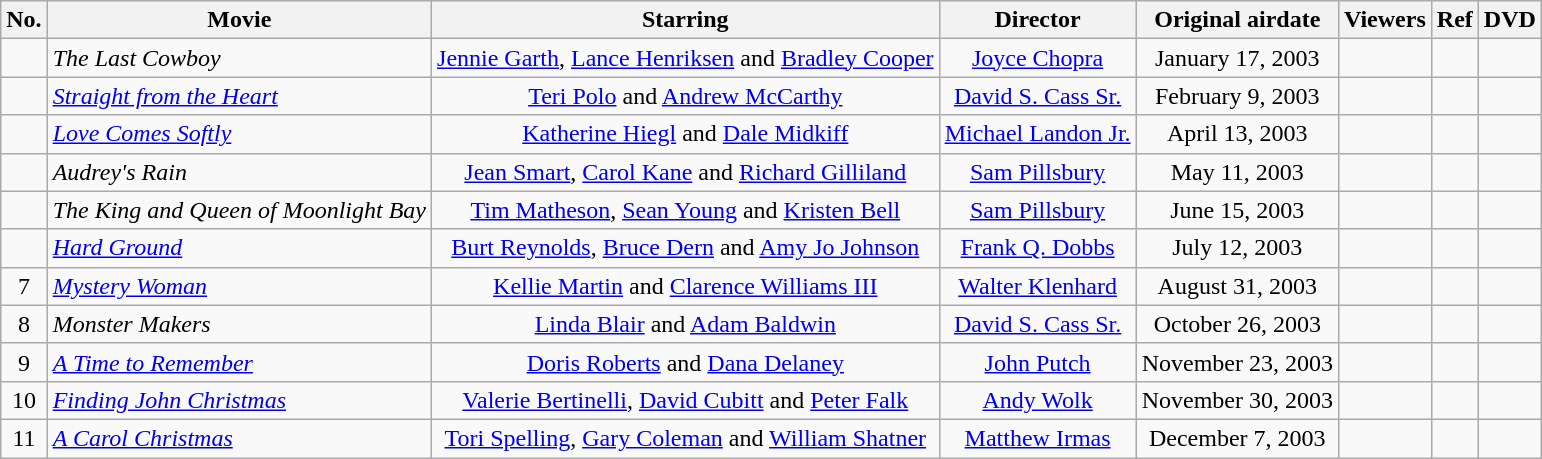<table class="wikitable sortable">
<tr>
<th scope="col">No.</th>
<th scope="col" class="unsortable">Movie</th>
<th scope="col" class="unsortable">Starring</th>
<th scope="col" class="unsortable">Director</th>
<th scope="col" class="unsortable">Original airdate</th>
<th scope="col">Viewers</th>
<th scope="col" class="unsortable">Ref</th>
<th scope="col" class="unsortable">DVD</th>
</tr>
<tr>
<td style="text-align:center;"></td>
<td><em>The Last Cowboy</em></td>
<td style="text-align:center;"><a href='#'>Jennie Garth</a>, <a href='#'>Lance Henriksen</a> and <a href='#'>Bradley Cooper</a></td>
<td style="text-align:center;"><a href='#'>Joyce Chopra</a></td>
<td style="text-align:center;">January 17, 2003</td>
<td style="text-align:center;"></td>
<td></td>
<td></td>
</tr>
<tr>
<td style="text-align:center;"></td>
<td><em><a href='#'>Straight from the Heart</a></em></td>
<td style="text-align:center;"><a href='#'>Teri Polo</a> and <a href='#'>Andrew McCarthy</a></td>
<td style="text-align:center;"><a href='#'>David S. Cass Sr.</a></td>
<td style="text-align:center;">February 9, 2003</td>
<td style="text-align:center;"></td>
<td></td>
<td></td>
</tr>
<tr>
<td style="text-align:center;"></td>
<td><em><a href='#'>Love Comes Softly</a></em></td>
<td style="text-align:center;"><a href='#'>Katherine Hiegl</a> and <a href='#'>Dale Midkiff</a></td>
<td style="text-align:center;"><a href='#'>Michael Landon Jr.</a></td>
<td style="text-align:center;">April 13, 2003</td>
<td style="text-align:center;"></td>
<td></td>
<td></td>
</tr>
<tr>
<td style="text-align:center;"></td>
<td><em>Audrey's Rain</em></td>
<td style="text-align:center;"><a href='#'>Jean Smart</a>, <a href='#'>Carol Kane</a> and <a href='#'>Richard Gilliland</a></td>
<td style="text-align:center;"><a href='#'>Sam Pillsbury</a></td>
<td style="text-align:center;">May 11, 2003</td>
<td style="text-align:center;"></td>
<td></td>
<td></td>
</tr>
<tr>
<td style="text-align:center;"></td>
<td><em>The King and Queen of Moonlight Bay</em></td>
<td style="text-align:center;"><a href='#'>Tim Matheson</a>, <a href='#'>Sean Young</a> and <a href='#'>Kristen Bell</a></td>
<td style="text-align:center;"><a href='#'>Sam Pillsbury</a></td>
<td style="text-align:center;">June 15, 2003</td>
<td style="text-align:center;"></td>
<td></td>
<td></td>
</tr>
<tr>
<td style="text-align:center;"></td>
<td><em><a href='#'>Hard Ground</a></em></td>
<td style="text-align:center;"><a href='#'>Burt Reynolds</a>, <a href='#'>Bruce Dern</a> and <a href='#'>Amy Jo Johnson</a></td>
<td style="text-align:center;"><a href='#'>Frank Q. Dobbs</a></td>
<td style="text-align:center;">July 12, 2003</td>
<td style="text-align:center;"></td>
<td></td>
<td></td>
</tr>
<tr>
<td style="text-align:center;">7</td>
<td><em><a href='#'>Mystery Woman</a></em></td>
<td style="text-align:center;"><a href='#'>Kellie Martin</a> and <a href='#'>Clarence Williams III</a></td>
<td style="text-align:center;"><a href='#'>Walter Klenhard</a></td>
<td style="text-align:center;">August 31, 2003</td>
<td style="text-align:center;"></td>
<td></td>
<td></td>
</tr>
<tr>
<td style="text-align:center;">8</td>
<td><em>Monster Makers</em></td>
<td style="text-align:center;"><a href='#'>Linda Blair</a> and <a href='#'>Adam Baldwin</a></td>
<td style="text-align:center;"><a href='#'>David S. Cass Sr.</a></td>
<td style="text-align:center;">October 26, 2003</td>
<td style="text-align:center;"></td>
<td></td>
<td></td>
</tr>
<tr>
<td style="text-align:center;">9</td>
<td><em><a href='#'>A Time to Remember</a></em></td>
<td style="text-align:center;"><a href='#'>Doris Roberts</a> and <a href='#'>Dana Delaney</a></td>
<td style="text-align:center;"><a href='#'>John Putch</a></td>
<td style="text-align:center;">November 23, 2003</td>
<td style="text-align:center;"></td>
<td></td>
<td></td>
</tr>
<tr>
<td style="text-align:center;">10</td>
<td><em><a href='#'>Finding John Christmas</a></em></td>
<td style="text-align:center;"><a href='#'>Valerie Bertinelli</a>, <a href='#'>David Cubitt</a> and <a href='#'>Peter Falk</a></td>
<td style="text-align:center;"><a href='#'>Andy Wolk</a></td>
<td style="text-align:center;">November 30, 2003</td>
<td style="text-align:center;"></td>
<td></td>
<td></td>
</tr>
<tr>
<td style="text-align:center;">11</td>
<td><em><a href='#'>A Carol Christmas</a></em></td>
<td style="text-align:center;"><a href='#'>Tori Spelling</a>, <a href='#'>Gary Coleman</a> and <a href='#'>William Shatner</a></td>
<td style="text-align:center;"><a href='#'>Matthew Irmas</a></td>
<td style="text-align:center;">December 7, 2003</td>
<td style="text-align:center;"></td>
<td></td>
<td></td>
</tr>
</table>
